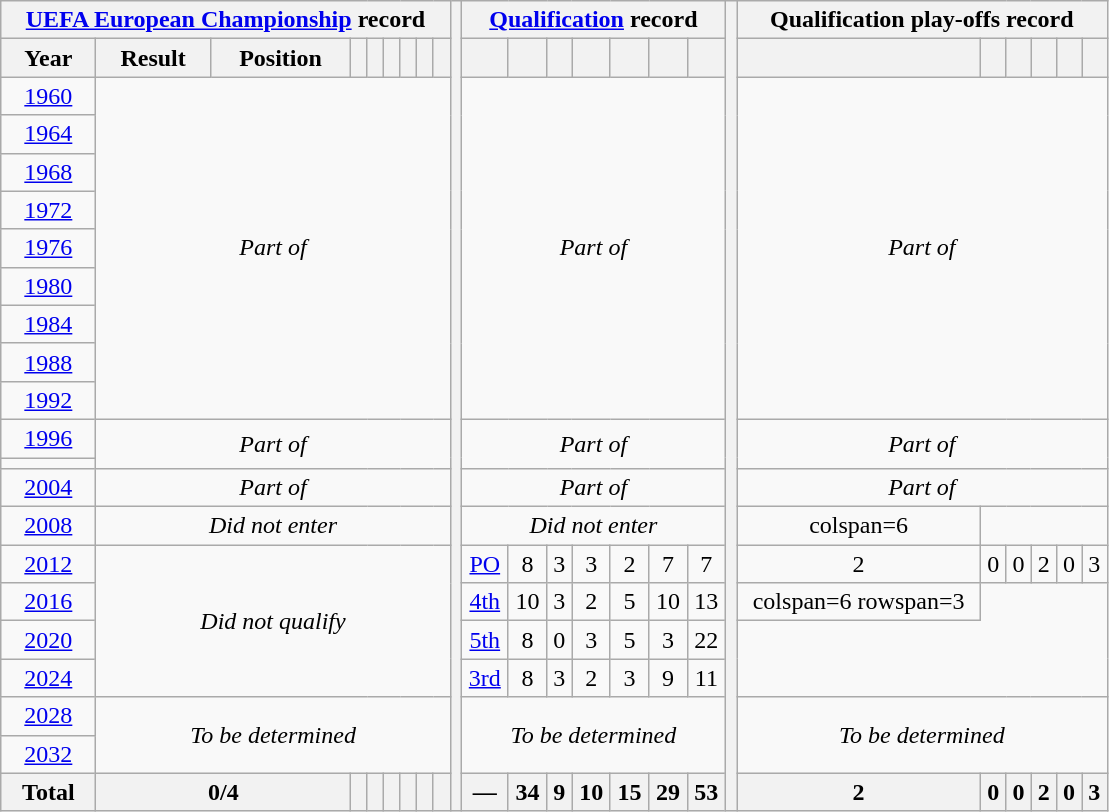<table class="wikitable" style="text-align: center">
<tr>
<th colspan=9><a href='#'>UEFA European Championship</a> record</th>
<th width=1% rowspan=22></th>
<th colspan=7><a href='#'>Qualification</a> record</th>
<th width=1% rowspan=22></th>
<th colspan=20>Qualification play-offs record</th>
</tr>
<tr>
<th>Year</th>
<th>Result</th>
<th>Position</th>
<th></th>
<th></th>
<th></th>
<th></th>
<th></th>
<th></th>
<th></th>
<th></th>
<th></th>
<th></th>
<th></th>
<th></th>
<th></th>
<th></th>
<th></th>
<th></th>
<th></th>
<th></th>
<th></th>
</tr>
<tr>
<td> <a href='#'>1960</a></td>
<td colspan=8 rowspan=9><em>Part of </em></td>
<td colspan=7 rowspan=9><em>Part of </em></td>
<td colspan=6 rowspan=9><em>Part of </em></td>
</tr>
<tr>
<td> <a href='#'>1964</a></td>
</tr>
<tr>
<td> <a href='#'>1968</a></td>
</tr>
<tr>
<td> <a href='#'>1972</a></td>
</tr>
<tr>
<td> <a href='#'>1976</a></td>
</tr>
<tr>
<td> <a href='#'>1980</a></td>
</tr>
<tr>
<td> <a href='#'>1984</a></td>
</tr>
<tr>
<td> <a href='#'>1988</a></td>
</tr>
<tr>
<td> <a href='#'>1992</a></td>
</tr>
<tr>
<td> <a href='#'>1996</a></td>
<td colspan=8 rowspan=2><em>Part of </em></td>
<td colspan=7 rowspan=2><em>Part of </em></td>
<td colspan=6 rowspan=2><em>Part of </em></td>
</tr>
<tr>
<td></td>
</tr>
<tr>
<td> <a href='#'>2004</a></td>
<td colspan=8><em>Part of </em></td>
<td colspan=7><em>Part of </em></td>
<td colspan=6><em>Part of </em></td>
</tr>
<tr>
<td>  <a href='#'>2008</a></td>
<td colspan=8><em>Did not enter</em></td>
<td colspan=7><em>Did not enter</em></td>
<td>colspan=6 </td>
</tr>
<tr>
<td>  <a href='#'>2012</a></td>
<td colspan=8 rowspan=4><em>Did not qualify</em></td>
<td><a href='#'>PO</a></td>
<td>8</td>
<td>3</td>
<td>3</td>
<td>2</td>
<td>7</td>
<td>7</td>
<td>2</td>
<td>0</td>
<td>0</td>
<td>2</td>
<td>0</td>
<td>3</td>
</tr>
<tr>
<td> <a href='#'>2016</a></td>
<td><a href='#'>4th</a></td>
<td>10</td>
<td>3</td>
<td>2</td>
<td>5</td>
<td>10</td>
<td>13</td>
<td>colspan=6 rowspan=3 </td>
</tr>
<tr>
<td> <a href='#'>2020</a></td>
<td><a href='#'>5th</a></td>
<td>8</td>
<td>0</td>
<td>3</td>
<td>5</td>
<td>3</td>
<td>22</td>
</tr>
<tr>
<td> <a href='#'>2024</a></td>
<td><a href='#'>3rd</a></td>
<td>8</td>
<td>3</td>
<td>2</td>
<td>3</td>
<td>9</td>
<td>11</td>
</tr>
<tr>
<td>  <a href='#'>2028</a></td>
<td colspan=8 rowspan=2><em>To be determined</em></td>
<td colspan=7 rowspan=2><em>To be determined</em></td>
<td colspan=6 rowspan=2><em>To be determined</em></td>
</tr>
<tr>
<td>  <a href='#'>2032</a></td>
</tr>
<tr>
<th>Total</th>
<th colspan=2>0/4</th>
<th></th>
<th></th>
<th></th>
<th></th>
<th></th>
<th></th>
<th>—</th>
<th>34</th>
<th>9</th>
<th>10</th>
<th>15</th>
<th>29</th>
<th>53</th>
<th>2</th>
<th>0</th>
<th>0</th>
<th>2</th>
<th>0</th>
<th>3</th>
</tr>
</table>
